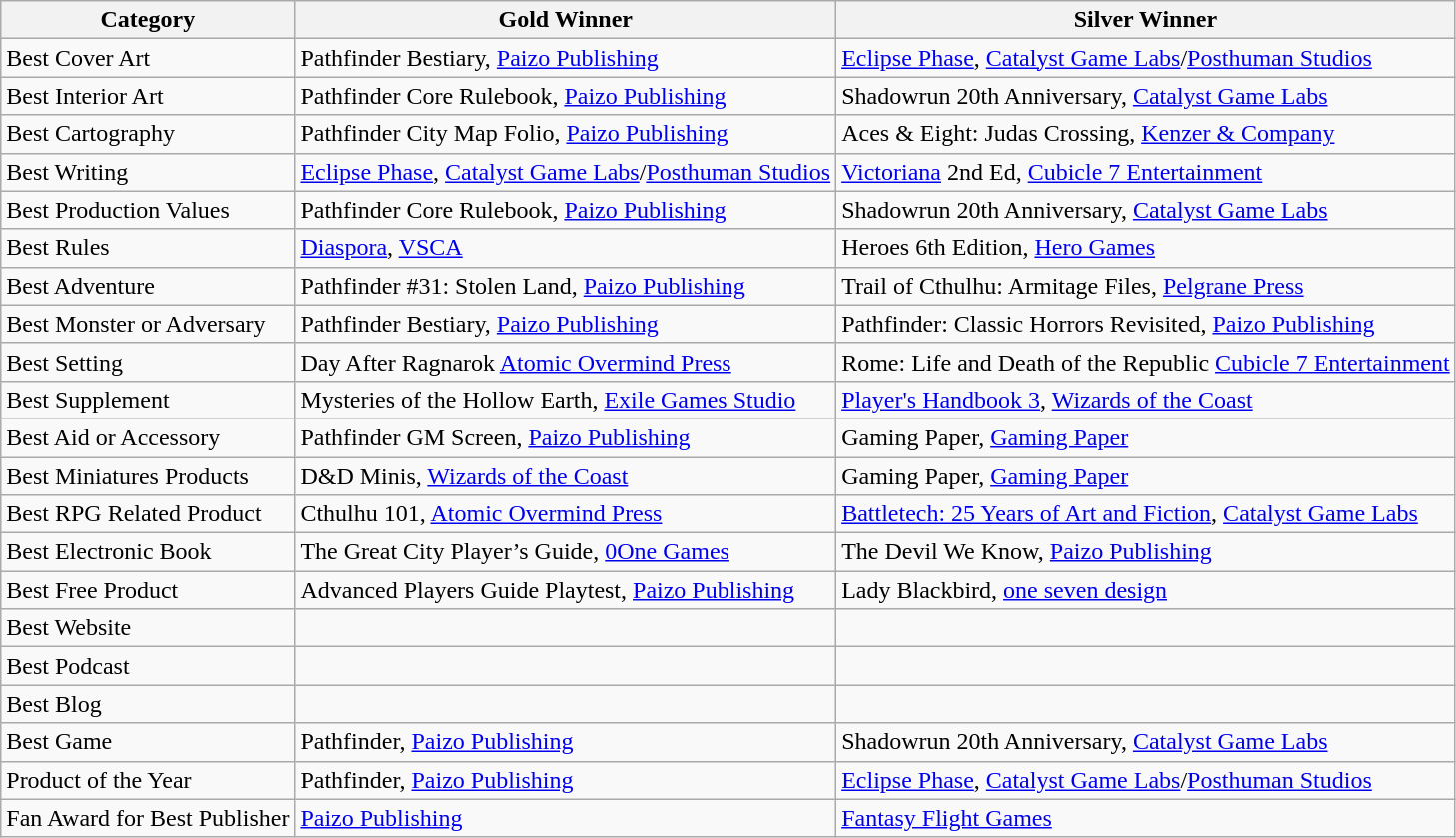<table class="wikitable">
<tr>
<th>Category</th>
<th>Gold Winner</th>
<th>Silver Winner</th>
</tr>
<tr>
<td>Best Cover Art</td>
<td>Pathfinder Bestiary, <a href='#'>Paizo Publishing</a></td>
<td><a href='#'>Eclipse Phase</a>, <a href='#'>Catalyst Game Labs</a>/<a href='#'>Posthuman Studios</a></td>
</tr>
<tr>
<td>Best Interior Art</td>
<td>Pathfinder Core Rulebook, <a href='#'>Paizo Publishing</a></td>
<td>Shadowrun 20th Anniversary, <a href='#'>Catalyst Game Labs</a></td>
</tr>
<tr>
<td>Best Cartography</td>
<td>Pathfinder City Map Folio, <a href='#'>Paizo Publishing</a></td>
<td>Aces & Eight: Judas Crossing, <a href='#'>Kenzer & Company</a></td>
</tr>
<tr>
<td>Best Writing</td>
<td><a href='#'>Eclipse Phase</a>, <a href='#'>Catalyst Game Labs</a>/<a href='#'>Posthuman Studios</a></td>
<td><a href='#'>Victoriana</a> 2nd Ed, <a href='#'>Cubicle 7 Entertainment</a></td>
</tr>
<tr>
<td>Best Production Values</td>
<td>Pathfinder Core Rulebook, <a href='#'>Paizo Publishing</a></td>
<td>Shadowrun 20th Anniversary, <a href='#'>Catalyst Game Labs</a></td>
</tr>
<tr>
<td>Best Rules</td>
<td><a href='#'>Diaspora</a>, <a href='#'>VSCA</a></td>
<td>Heroes 6th Edition, <a href='#'>Hero Games</a></td>
</tr>
<tr>
<td>Best Adventure</td>
<td>Pathfinder #31: Stolen Land, <a href='#'>Paizo Publishing</a></td>
<td>Trail of Cthulhu: Armitage Files, <a href='#'>Pelgrane Press</a></td>
</tr>
<tr>
<td>Best Monster or Adversary</td>
<td>Pathfinder Bestiary, <a href='#'>Paizo Publishing</a></td>
<td>Pathfinder: Classic Horrors Revisited, <a href='#'>Paizo Publishing</a></td>
</tr>
<tr>
<td>Best Setting</td>
<td>Day After Ragnarok <a href='#'>Atomic Overmind Press</a></td>
<td>Rome: Life and Death of the Republic <a href='#'>Cubicle 7 Entertainment</a></td>
</tr>
<tr>
<td>Best Supplement</td>
<td>Mysteries of the Hollow Earth, <a href='#'>Exile Games Studio</a></td>
<td><a href='#'>Player's Handbook 3</a>, <a href='#'>Wizards of the Coast</a></td>
</tr>
<tr>
<td>Best Aid or Accessory</td>
<td>Pathfinder GM Screen, <a href='#'>Paizo Publishing</a></td>
<td>Gaming Paper, <a href='#'>Gaming Paper</a></td>
</tr>
<tr>
<td>Best Miniatures Products</td>
<td>D&D Minis, <a href='#'>Wizards of the Coast</a></td>
<td>Gaming Paper, <a href='#'>Gaming Paper</a></td>
</tr>
<tr>
<td>Best RPG Related Product</td>
<td>Cthulhu 101, <a href='#'>Atomic Overmind Press</a></td>
<td><a href='#'>Battletech: 25 Years of Art and Fiction</a>, <a href='#'>Catalyst Game Labs</a></td>
</tr>
<tr>
<td>Best Electronic Book</td>
<td>The Great City Player’s Guide, <a href='#'>0One Games</a></td>
<td>The Devil We Know, <a href='#'>Paizo Publishing</a></td>
</tr>
<tr>
<td>Best Free Product</td>
<td>Advanced Players Guide Playtest, <a href='#'>Paizo Publishing</a></td>
<td>Lady Blackbird, <a href='#'>one seven design</a></td>
</tr>
<tr>
<td>Best Website</td>
<td></td>
<td></td>
</tr>
<tr>
<td>Best Podcast</td>
<td></td>
<td></td>
</tr>
<tr>
<td>Best Blog</td>
<td></td>
<td></td>
</tr>
<tr>
<td>Best Game</td>
<td>Pathfinder, <a href='#'>Paizo Publishing</a></td>
<td>Shadowrun 20th Anniversary, <a href='#'>Catalyst Game Labs</a></td>
</tr>
<tr>
<td>Product of the Year</td>
<td>Pathfinder, <a href='#'>Paizo Publishing</a></td>
<td><a href='#'>Eclipse Phase</a>, <a href='#'>Catalyst Game Labs</a>/<a href='#'>Posthuman Studios</a></td>
</tr>
<tr>
<td>Fan Award for Best Publisher</td>
<td><a href='#'>Paizo Publishing</a></td>
<td><a href='#'>Fantasy Flight Games</a></td>
</tr>
</table>
